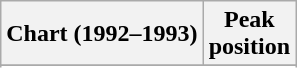<table class="wikitable sortable plainrowheaders" style="text-align:center">
<tr>
<th scope="col">Chart (1992–1993)</th>
<th scope="col">Peak<br>position</th>
</tr>
<tr>
</tr>
<tr>
</tr>
</table>
